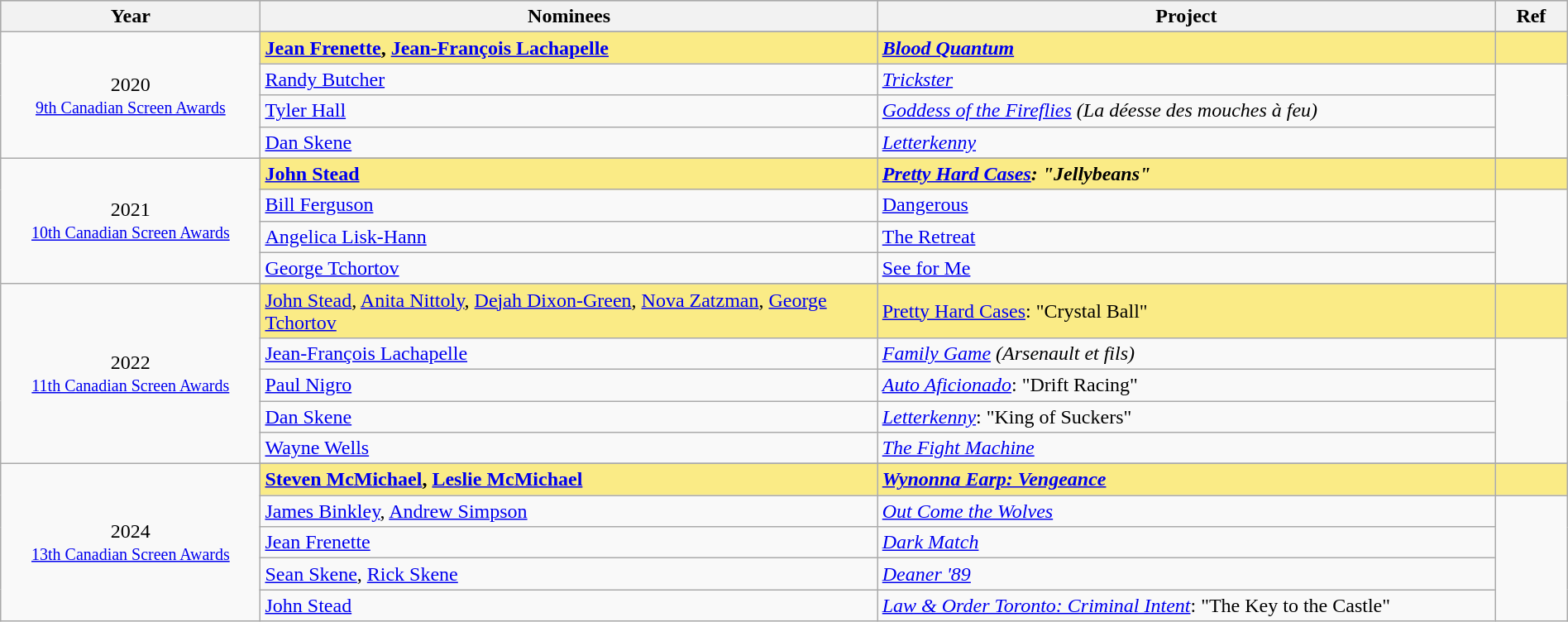<table class="wikitable" style="width:100%;">
<tr style="background:#bebebe;">
<th style="width:8%;">Year</th>
<th style="width:19%;">Nominees</th>
<th style="width:19%;">Project</th>
<th style="width:2%;">Ref</th>
</tr>
<tr>
<td rowspan="5" align="center">2020 <br> <small><a href='#'>9th Canadian Screen Awards</a></small></td>
</tr>
<tr style="background:#FAEB86;">
<td><strong><a href='#'>Jean Frenette</a>, <a href='#'>Jean-François Lachapelle</a></strong></td>
<td><strong><em><a href='#'>Blood Quantum</a></em></strong></td>
<td></td>
</tr>
<tr>
<td><a href='#'>Randy Butcher</a></td>
<td><em><a href='#'>Trickster</a></em></td>
<td rowspan=3></td>
</tr>
<tr>
<td><a href='#'>Tyler Hall</a></td>
<td><em><a href='#'>Goddess of the Fireflies</a> (La déesse des mouches à feu)</em></td>
</tr>
<tr>
<td><a href='#'>Dan Skene</a></td>
<td><em><a href='#'>Letterkenny</a></em></td>
</tr>
<tr>
<td rowspan="5" align="center">2021 <br> <small><a href='#'>10th Canadian Screen Awards</a></small></td>
</tr>
<tr style="background:#FAEB86;">
<td><strong><a href='#'>John Stead</a></strong></td>
<td><strong><em><a href='#'>Pretty Hard Cases</a><em>: "Jellybeans"<strong></td>
<td></td>
</tr>
<tr>
<td><a href='#'>Bill Ferguson</a></td>
<td></em><a href='#'>Dangerous</a><em></td>
<td rowspan=3></td>
</tr>
<tr>
<td><a href='#'>Angelica Lisk-Hann</a></td>
<td></em><a href='#'>The Retreat</a><em></td>
</tr>
<tr>
<td><a href='#'>George Tchortov</a></td>
<td></em><a href='#'>See for Me</a><em></td>
</tr>
<tr>
<td rowspan="6" align="center">2022 <br> <small><a href='#'>11th Canadian Screen Awards</a></small></td>
</tr>
<tr style="background:#FAEB86;">
<td></strong><a href='#'>John Stead</a>, <a href='#'>Anita Nittoly</a>, <a href='#'>Dejah Dixon-Green</a>, <a href='#'>Nova Zatzman</a>, <a href='#'>George Tchortov</a><strong></td>
<td></em></strong><a href='#'>Pretty Hard Cases</a></em>: "Crystal Ball"</strong></td>
<td></td>
</tr>
<tr>
<td><a href='#'>Jean-François Lachapelle</a></td>
<td><em><a href='#'>Family Game</a> (Arsenault et fils)</em></td>
<td rowspan=4></td>
</tr>
<tr>
<td><a href='#'>Paul Nigro</a></td>
<td><em><a href='#'>Auto Aficionado</a></em>: "Drift Racing"</td>
</tr>
<tr>
<td><a href='#'>Dan Skene</a></td>
<td><em><a href='#'>Letterkenny</a></em>: "King of Suckers"</td>
</tr>
<tr>
<td><a href='#'>Wayne Wells</a></td>
<td><em><a href='#'>The Fight Machine</a></em></td>
</tr>
<tr>
<td rowspan="6" align="center">2024 <br> <small><a href='#'>13th Canadian Screen Awards</a></small></td>
</tr>
<tr style="background:#FAEB86;">
<td><strong><a href='#'>Steven McMichael</a>, <a href='#'>Leslie McMichael</a></strong></td>
<td><strong><em><a href='#'>Wynonna Earp: Vengeance</a></em></strong></td>
<td></td>
</tr>
<tr>
<td><a href='#'>James Binkley</a>, <a href='#'>Andrew Simpson</a></td>
<td><em><a href='#'>Out Come the Wolves</a></em></td>
<td rowspan=4></td>
</tr>
<tr>
<td><a href='#'>Jean Frenette</a></td>
<td><em><a href='#'>Dark Match</a></em></td>
</tr>
<tr>
<td><a href='#'>Sean Skene</a>, <a href='#'>Rick Skene</a></td>
<td><em><a href='#'>Deaner '89</a></em></td>
</tr>
<tr>
<td><a href='#'>John Stead</a></td>
<td><em><a href='#'>Law & Order Toronto: Criminal Intent</a></em>: "The Key to the Castle"</td>
</tr>
</table>
